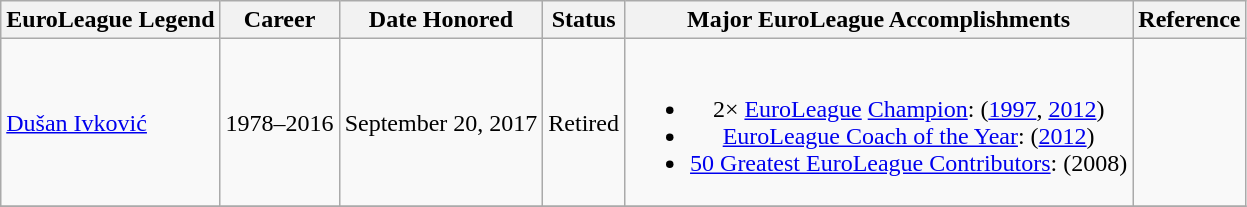<table class="wikitable">
<tr>
<th>EuroLeague Legend</th>
<th>Career</th>
<th>Date Honored</th>
<th>Status</th>
<th>Major EuroLeague Accomplishments</th>
<th>Reference</th>
</tr>
<tr>
<td> <a href='#'>Dušan Ivković</a></td>
<td style="text-align:center;">1978–2016</td>
<td>September 20, 2017</td>
<td style="text-align:center;">Retired</td>
<td style="text-align:center;"><br><ul><li>2× <a href='#'>EuroLeague</a> <a href='#'>Champion</a>: (<a href='#'>1997</a>, <a href='#'>2012</a>)</li><li><a href='#'>EuroLeague Coach of the Year</a>: (<a href='#'>2012</a>)</li><li><a href='#'>50 Greatest EuroLeague Contributors</a>: (2008)</li></ul></td>
<td style="text-align:center;"></td>
</tr>
<tr>
</tr>
</table>
